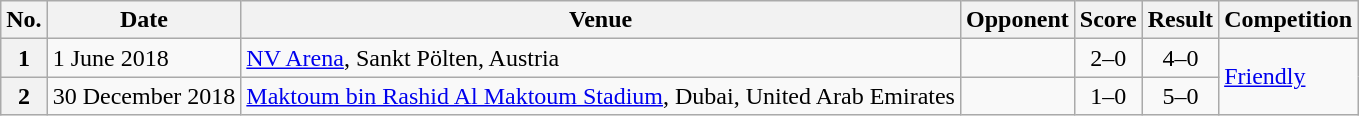<table class="wikitable sortable plainrowheaders">
<tr>
<th scope=col>No.</th>
<th scope=col data-sort-type=date>Date</th>
<th scope=col>Venue</th>
<th scope=col>Opponent</th>
<th scope=col>Score</th>
<th scope=col>Result</th>
<th scope=col>Competition</th>
</tr>
<tr>
<th scope=row>1</th>
<td>1 June 2018</td>
<td><a href='#'>NV Arena</a>, Sankt Pölten, Austria</td>
<td></td>
<td align=center>2–0</td>
<td align=center>4–0</td>
<td rowspan=2><a href='#'>Friendly</a></td>
</tr>
<tr>
<th scope=row>2</th>
<td>30 December 2018</td>
<td><a href='#'>Maktoum bin Rashid Al Maktoum Stadium</a>, Dubai, United Arab Emirates</td>
<td></td>
<td align=center>1–0</td>
<td align=center>5–0</td>
</tr>
</table>
